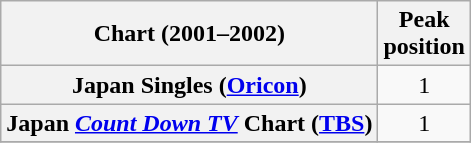<table class="wikitable sortable plainrowheaders">
<tr>
<th scope="col">Chart (2001–2002)</th>
<th scope="col">Peak<br>position</th>
</tr>
<tr>
<th scope="row">Japan Singles (<a href='#'>Oricon</a>)</th>
<td style="text-align:center;">1</td>
</tr>
<tr>
<th scope="row">Japan <em><a href='#'>Count Down TV</a></em> Chart (<a href='#'>TBS</a>)</th>
<td style="text-align:center;">1</td>
</tr>
<tr>
</tr>
</table>
